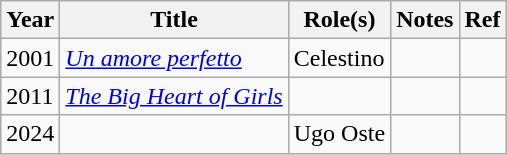<table class="wikitable plainrowheaders sortable">
<tr>
<th scope="col">Year</th>
<th scope="col">Title</th>
<th scope="col">Role(s)</th>
<th scope="col" class="unsortable">Notes</th>
<th scope="col">Ref</th>
</tr>
<tr>
<td>2001</td>
<td><em><a href='#'>Un amore perfetto</a></em></td>
<td>Celestino</td>
<td></td>
<td align=center></td>
</tr>
<tr>
<td>2011</td>
<td><em><a href='#'>The Big Heart of Girls</a></em></td>
<td></td>
<td></td>
<td align=center></td>
</tr>
<tr>
<td>2024</td>
<td></td>
<td>Ugo Oste</td>
<td></td>
<td></td>
</tr>
</table>
